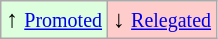<table class="wikitable" align="center">
<tr>
<td style="background:#ddffdd">↑ <small><a href='#'>Promoted</a></small></td>
<td style="background:#ffcccc">↓ <small><a href='#'>Relegated</a></small></td>
</tr>
</table>
